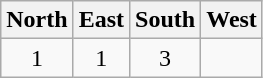<table class=wikitable>
<tr>
<th>North</th>
<th>East</th>
<th>South</th>
<th>West</th>
</tr>
<tr align=center>
<td>1</td>
<td>1</td>
<td>3</td>
<td></td>
</tr>
</table>
